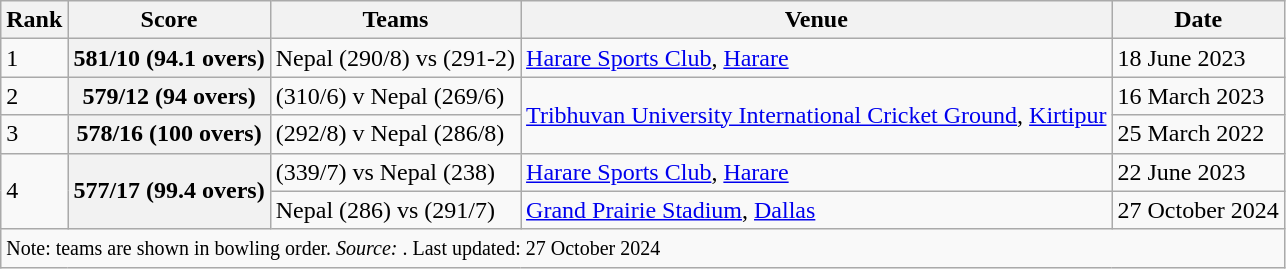<table class="wikitable">
<tr>
<th>Rank</th>
<th>Score</th>
<th>Teams</th>
<th>Venue</th>
<th>Date</th>
</tr>
<tr>
<td>1</td>
<th>581/10 (94.1 overs)</th>
<td>Nepal (290/8) vs  (291-2)</td>
<td><a href='#'>Harare Sports Club</a>, <a href='#'>Harare</a></td>
<td>18 June 2023</td>
</tr>
<tr>
<td>2</td>
<th>579/12 (94 overs)</th>
<td> (310/6) v Nepal (269/6)</td>
<td rowspan=2><a href='#'>Tribhuvan University International Cricket Ground</a>, <a href='#'>Kirtipur</a></td>
<td>16 March 2023</td>
</tr>
<tr>
<td>3</td>
<th>578/16 (100 overs)</th>
<td> (292/8) v Nepal (286/8)</td>
<td>25 March 2022</td>
</tr>
<tr>
<td rowspan=2>4</td>
<th rowspan=2>577/17 (99.4 overs)</th>
<td> (339/7) vs Nepal (238)</td>
<td><a href='#'>Harare Sports Club</a>, <a href='#'>Harare</a></td>
<td>22 June 2023</td>
</tr>
<tr>
<td>Nepal (286) vs  (291/7)</td>
<td><a href='#'>Grand Prairie Stadium</a>, <a href='#'>Dallas</a></td>
<td>27 October 2024</td>
</tr>
<tr>
<td colspan="5"><small>Note: teams are shown in bowling order. <em>Source: </em>. Last updated: 27 October 2024</small></td>
</tr>
</table>
